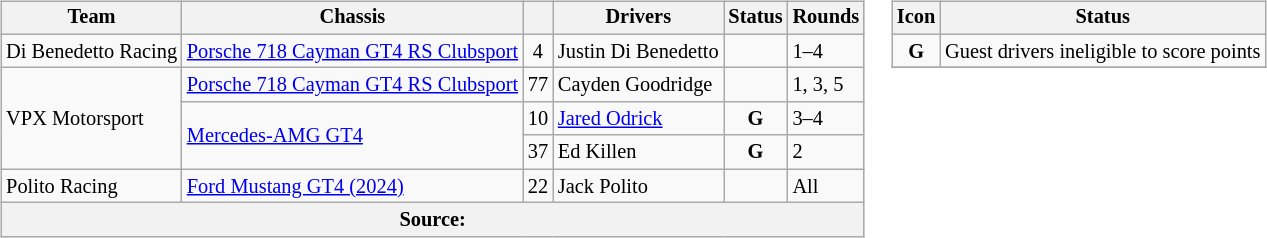<table>
<tr>
<td><br><table class="wikitable" style="font-size: 85%">
<tr>
<th>Team</th>
<th>Chassis</th>
<th></th>
<th>Drivers</th>
<th>Status</th>
<th>Rounds</th>
</tr>
<tr>
<td> Di Benedetto Racing</td>
<td><a href='#'>Porsche 718 Cayman GT4 RS Clubsport</a></td>
<td align="center">4</td>
<td> Justin Di Benedetto</td>
<td></td>
<td>1–4</td>
</tr>
<tr>
<td rowspan=3> VPX Motorsport</td>
<td><a href='#'>Porsche 718 Cayman GT4 RS Clubsport</a></td>
<td align="center">77</td>
<td> Cayden Goodridge</td>
<td></td>
<td>1, 3, 5</td>
</tr>
<tr>
<td rowspan="2"><a href='#'>Mercedes-AMG GT4</a></td>
<td align="center">10</td>
<td> <a href='#'>Jared Odrick</a></td>
<td align="center"><strong><span>G</span></strong></td>
<td>3–4</td>
</tr>
<tr>
<td align="center">37</td>
<td> Ed Killen</td>
<td align="center"><strong><span>G</span></strong></td>
<td>2</td>
</tr>
<tr>
<td> Polito Racing</td>
<td><a href='#'>Ford Mustang GT4 (2024)</a></td>
<td align="center">22</td>
<td> Jack Polito</td>
<td></td>
<td>All</td>
</tr>
<tr>
<th colspan=6>Source:</th>
</tr>
</table>
</td>
<td valign=top><br><table class="wikitable" style="font-size: 85%;">
<tr>
<th>Icon</th>
<th>Status</th>
</tr>
<tr>
<td align="center"><strong><span>G</span></strong></td>
<td>Guest drivers ineligible to score points</td>
</tr>
<tr>
</tr>
</table>
</td>
</tr>
</table>
